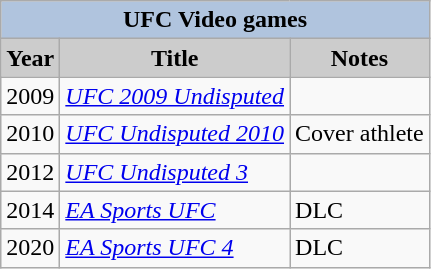<table class="wikitable sortable">
<tr style="text-align:center;">
<th colspan=4 style="background:#B0C4DE;">UFC Video games</th>
</tr>
<tr style="text-align:center;">
<th style="background:#ccc;">Year</th>
<th style="background:#ccc;">Title</th>
<th style="background:#ccc;">Notes</th>
</tr>
<tr>
<td>2009</td>
<td><em><a href='#'>UFC 2009 Undisputed</a></em></td>
<td></td>
</tr>
<tr>
<td>2010</td>
<td><em><a href='#'>UFC Undisputed 2010</a></em></td>
<td>Cover athlete</td>
</tr>
<tr>
<td>2012</td>
<td><em><a href='#'>UFC Undisputed 3</a></em></td>
<td></td>
</tr>
<tr>
<td>2014</td>
<td><em><a href='#'>EA Sports UFC</a></em></td>
<td>DLC</td>
</tr>
<tr>
<td>2020</td>
<td><em><a href='#'>EA Sports UFC 4</a></em></td>
<td>DLC</td>
</tr>
</table>
